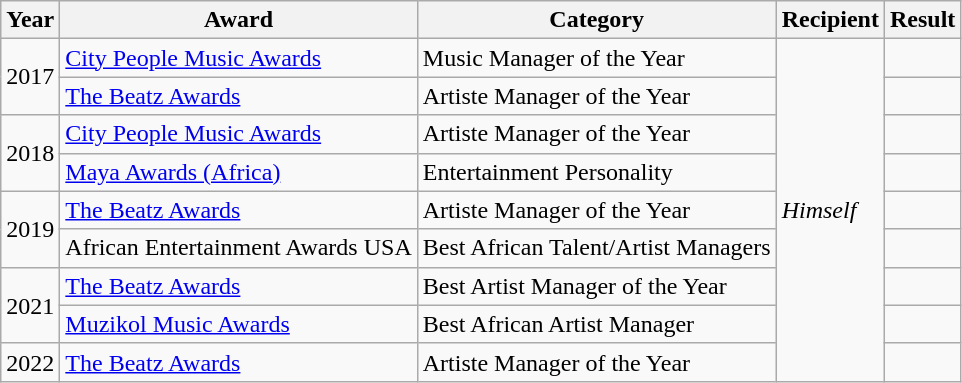<table class="wikitable">
<tr>
<th>Year</th>
<th>Award</th>
<th>Category</th>
<th>Recipient</th>
<th>Result</th>
</tr>
<tr>
<td rowspan="2">2017</td>
<td><a href='#'>City People Music Awards</a></td>
<td>Music Manager of the Year</td>
<td rowspan="9"><em>Himself</em></td>
<td></td>
</tr>
<tr>
<td><a href='#'>The Beatz Awards</a></td>
<td>Artiste Manager of the Year</td>
<td></td>
</tr>
<tr>
<td rowspan="2">2018</td>
<td><a href='#'>City People Music Awards</a></td>
<td>Artiste Manager of the Year</td>
<td></td>
</tr>
<tr>
<td><a href='#'>Maya Awards (Africa)</a></td>
<td>Entertainment Personality</td>
<td></td>
</tr>
<tr>
<td rowspan="2">2019</td>
<td><a href='#'>The Beatz Awards</a></td>
<td>Artiste Manager of the Year</td>
<td></td>
</tr>
<tr>
<td>African Entertainment Awards USA</td>
<td>Best African Talent/Artist Managers</td>
<td></td>
</tr>
<tr>
<td rowspan="2">2021</td>
<td><a href='#'>The Beatz Awards</a></td>
<td>Best Artist Manager of the Year</td>
<td></td>
</tr>
<tr>
<td><a href='#'>Muzikol Music Awards</a></td>
<td>Best African Artist Manager</td>
<td></td>
</tr>
<tr>
<td>2022</td>
<td><a href='#'>The Beatz Awards</a></td>
<td>Artiste Manager of the Year</td>
<td></td>
</tr>
</table>
